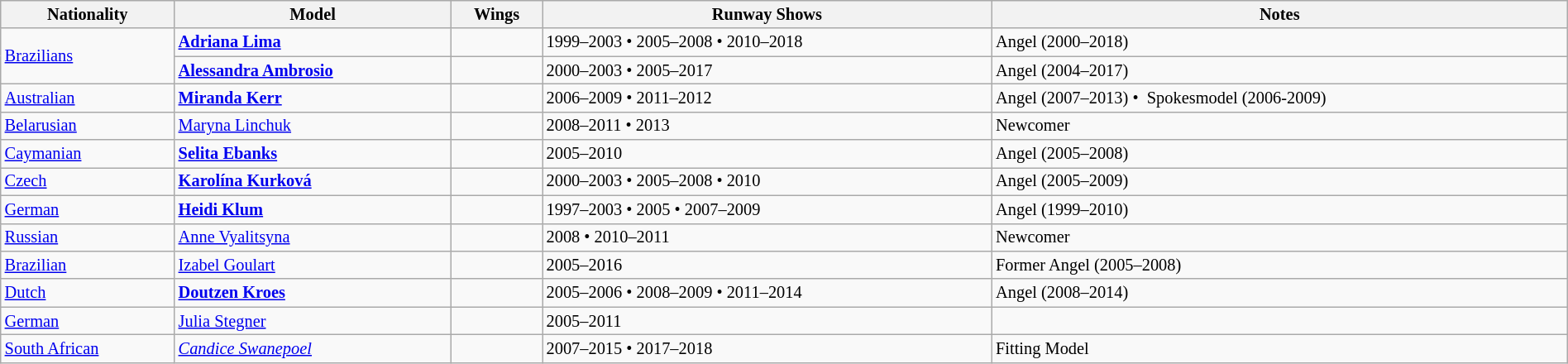<table class="wikitable" style="font-size:85%; width:100%;">
<tr>
<th style="text-align:center;">Nationality<br></th>
<th style="text-align:center;">Model<br></th>
<th style="text-align:center;">Wings<br></th>
<th style="text-align:center;">Runway Shows<br></th>
<th style="text-align:center;">Notes</th>
</tr>
<tr>
<td rowspan="2"> <a href='#'>Brazilians</a></td>
<td><strong><a href='#'>Adriana Lima</a></strong></td>
<td></td>
<td>1999–2003 • 2005–2008 • 2010–2018</td>
<td> Angel (2000–2018)</td>
</tr>
<tr>
<td><strong><a href='#'>Alessandra Ambrosio</a></strong></td>
<td align="center"></td>
<td>2000–2003 • 2005–2017</td>
<td> Angel (2004–2017)</td>
</tr>
<tr>
<td> <a href='#'>Australian</a></td>
<td><strong><a href='#'>Miranda Kerr</a></strong></td>
<td></td>
<td>2006–2009 • 2011–2012</td>
<td> Angel (2007–2013) •  Spokesmodel (2006-2009)</td>
</tr>
<tr>
<td> <a href='#'>Belarusian</a></td>
<td><a href='#'>Maryna Linchuk</a></td>
<td></td>
<td>2008–2011 • 2013</td>
<td>Newcomer</td>
</tr>
<tr>
<td> <a href='#'>Caymanian</a></td>
<td><strong><a href='#'>Selita Ebanks</a></strong></td>
<td align="center"></td>
<td>2005–2010</td>
<td> Angel (2005–2008)</td>
</tr>
<tr>
<td> <a href='#'>Czech</a></td>
<td><strong><a href='#'>Karolína Kurková</a></strong></td>
<td></td>
<td>2000–2003 • 2005–2008 • 2010</td>
<td> Angel (2005–2009)</td>
</tr>
<tr>
<td> <a href='#'>German</a></td>
<td><strong><a href='#'>Heidi Klum</a></strong></td>
<td></td>
<td>1997–2003 • 2005 • 2007–2009</td>
<td> Angel (1999–2010)</td>
</tr>
<tr>
<td> <a href='#'>Russian</a></td>
<td><a href='#'>Anne Vyalitsyna</a></td>
<td></td>
<td>2008 • 2010–2011</td>
<td>Newcomer</td>
</tr>
<tr>
<td> <a href='#'>Brazilian</a></td>
<td><a href='#'>Izabel Goulart</a></td>
<td align="center"></td>
<td>2005–2016</td>
<td>Former  Angel (2005–2008)</td>
</tr>
<tr>
<td> <a href='#'>Dutch</a></td>
<td><strong><a href='#'>Doutzen Kroes</a></strong></td>
<td></td>
<td>2005–2006 • 2008–2009 • 2011–2014</td>
<td> Angel (2008–2014)</td>
</tr>
<tr>
<td> <a href='#'>German</a></td>
<td><a href='#'>Julia Stegner</a></td>
<td></td>
<td>2005–2011</td>
<td></td>
</tr>
<tr>
<td> <a href='#'>South African</a></td>
<td><em><a href='#'>Candice Swanepoel</a></em></td>
<td></td>
<td>2007–2015 • 2017–2018</td>
<td>Fitting Model</td>
</tr>
</table>
